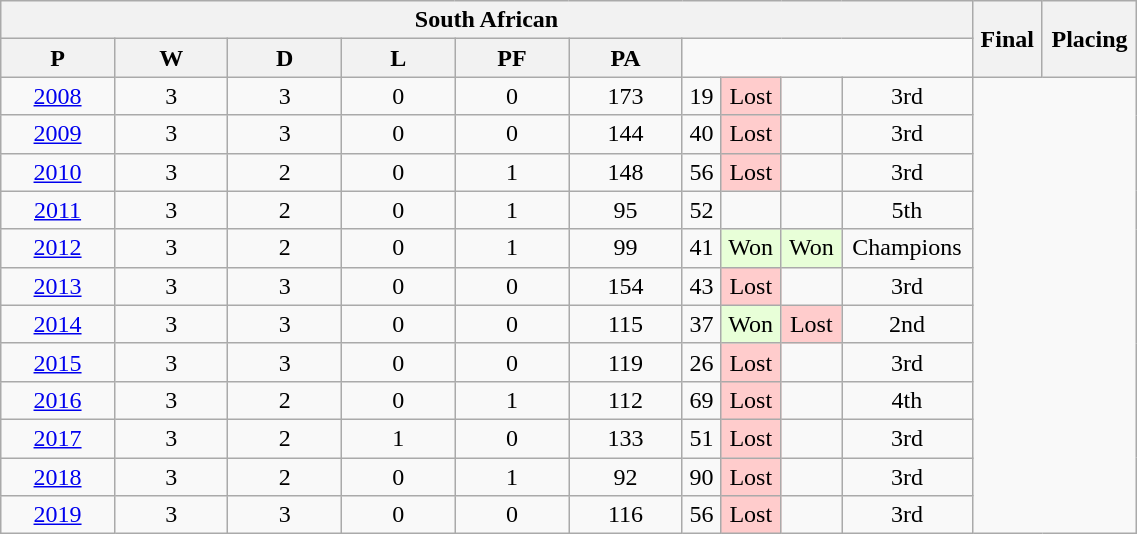<table class="wikitable collapsible sortable" style="text-align:center; width:60%;">
<tr>
<th colspan=10>South African</th>
<th rowspan=2>Final</th>
<th rowspan=2>Placing</th>
</tr>
<tr>
<th style="width:10%;">P</th>
<th style="width:10%;">W</th>
<th style="width:10%;">D</th>
<th style="width:10%;">L</th>
<th style="width:10%;">PF</th>
<th style="width:10%;">PA</th>
</tr>
<tr>
<td><a href='#'>2008</a></td>
<td>3</td>
<td>3</td>
<td>0</td>
<td>0</td>
<td>173</td>
<td>19</td>
<td style="background:#FFCCCC;">Lost</td>
<td></td>
<td>3rd</td>
</tr>
<tr>
<td><a href='#'>2009</a></td>
<td>3</td>
<td>3</td>
<td>0</td>
<td>0</td>
<td>144</td>
<td>40</td>
<td style="background:#FFCCCC;">Lost</td>
<td></td>
<td>3rd</td>
</tr>
<tr>
<td><a href='#'>2010</a></td>
<td>3</td>
<td>2</td>
<td>0</td>
<td>1</td>
<td>148</td>
<td>56</td>
<td style="background:#FFCCCC;">Lost</td>
<td></td>
<td>3rd</td>
</tr>
<tr>
<td><a href='#'>2011</a></td>
<td>3</td>
<td>2</td>
<td>0</td>
<td>1</td>
<td>95</td>
<td>52</td>
<td></td>
<td></td>
<td>5th</td>
</tr>
<tr>
<td><a href='#'>2012</a></td>
<td>3</td>
<td>2</td>
<td>0</td>
<td>1</td>
<td>99</td>
<td>41</td>
<td style="background:#E8FFD8;">Won</td>
<td style="background:#E8FFD8;">Won</td>
<td>Champions</td>
</tr>
<tr>
<td><a href='#'>2013</a></td>
<td>3</td>
<td>3</td>
<td>0</td>
<td>0</td>
<td>154</td>
<td>43</td>
<td style="background:#FFCCCC;">Lost</td>
<td></td>
<td>3rd</td>
</tr>
<tr>
<td><a href='#'>2014</a></td>
<td>3</td>
<td>3</td>
<td>0</td>
<td>0</td>
<td>115</td>
<td>37</td>
<td style="background:#E8FFD8;">Won</td>
<td style="background:#FFCCCC;">Lost</td>
<td>2nd</td>
</tr>
<tr>
<td><a href='#'>2015</a></td>
<td>3</td>
<td>3</td>
<td>0</td>
<td>0</td>
<td>119</td>
<td>26</td>
<td style="background:#FFCCCC;">Lost</td>
<td></td>
<td>3rd</td>
</tr>
<tr>
<td><a href='#'>2016</a></td>
<td>3</td>
<td>2</td>
<td>0</td>
<td>1</td>
<td>112</td>
<td>69</td>
<td style="background:#FFCCCC;">Lost</td>
<td></td>
<td>4th</td>
</tr>
<tr>
<td><a href='#'>2017</a></td>
<td>3</td>
<td>2</td>
<td>1</td>
<td>0</td>
<td>133</td>
<td>51</td>
<td style="background:#FFCCCC;">Lost</td>
<td></td>
<td>3rd</td>
</tr>
<tr>
<td><a href='#'>2018</a></td>
<td>3</td>
<td>2</td>
<td>0</td>
<td>1</td>
<td>92</td>
<td>90</td>
<td style="background:#FFCCCC;">Lost</td>
<td></td>
<td>3rd</td>
</tr>
<tr>
<td><a href='#'>2019</a></td>
<td>3</td>
<td>3</td>
<td>0</td>
<td>0</td>
<td>116</td>
<td>56</td>
<td style="background:#FFCCCC;">Lost</td>
<td></td>
<td>3rd</td>
</tr>
</table>
